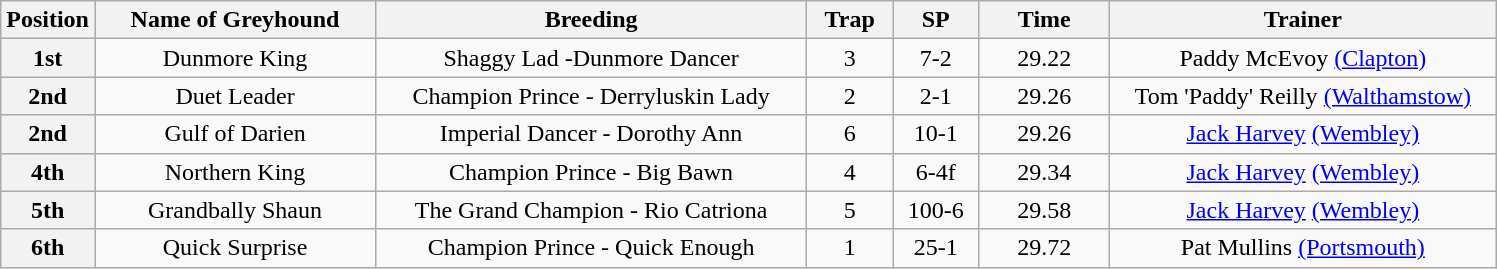<table class="wikitable" style="text-align: center">
<tr>
<th width=50>Position</th>
<th width=180>Name of Greyhound</th>
<th width=280>Breeding</th>
<th width=50>Trap</th>
<th width=50>SP</th>
<th width=80>Time</th>
<th width=250>Trainer</th>
</tr>
<tr>
<th>1st</th>
<td>Dunmore King</td>
<td>Shaggy Lad -Dunmore Dancer</td>
<td>3</td>
<td>7-2</td>
<td>29.22</td>
<td>Paddy McEvoy <a href='#'>(Clapton)</a></td>
</tr>
<tr>
<th>2nd</th>
<td>Duet Leader</td>
<td>Champion Prince - Derryluskin Lady</td>
<td>2</td>
<td>2-1</td>
<td>29.26</td>
<td>Tom 'Paddy' Reilly <a href='#'>(Walthamstow)</a></td>
</tr>
<tr>
<th>2nd</th>
<td>Gulf of Darien</td>
<td>Imperial Dancer - Dorothy Ann</td>
<td>6</td>
<td>10-1</td>
<td>29.26</td>
<td><a href='#'>Jack Harvey</a> <a href='#'>(Wembley)</a></td>
</tr>
<tr>
<th>4th</th>
<td>Northern King</td>
<td>Champion Prince - Big Bawn</td>
<td>4</td>
<td>6-4f</td>
<td>29.34</td>
<td><a href='#'>Jack Harvey</a> <a href='#'>(Wembley)</a></td>
</tr>
<tr>
<th>5th</th>
<td>Grandbally Shaun</td>
<td>The Grand Champion - Rio Catriona</td>
<td>5</td>
<td>100-6</td>
<td>29.58</td>
<td><a href='#'>Jack Harvey</a> <a href='#'>(Wembley)</a></td>
</tr>
<tr>
<th>6th</th>
<td>Quick Surprise</td>
<td>Champion Prince - Quick Enough</td>
<td>1</td>
<td>25-1</td>
<td>29.72</td>
<td>Pat Mullins <a href='#'>(Portsmouth)</a></td>
</tr>
</table>
